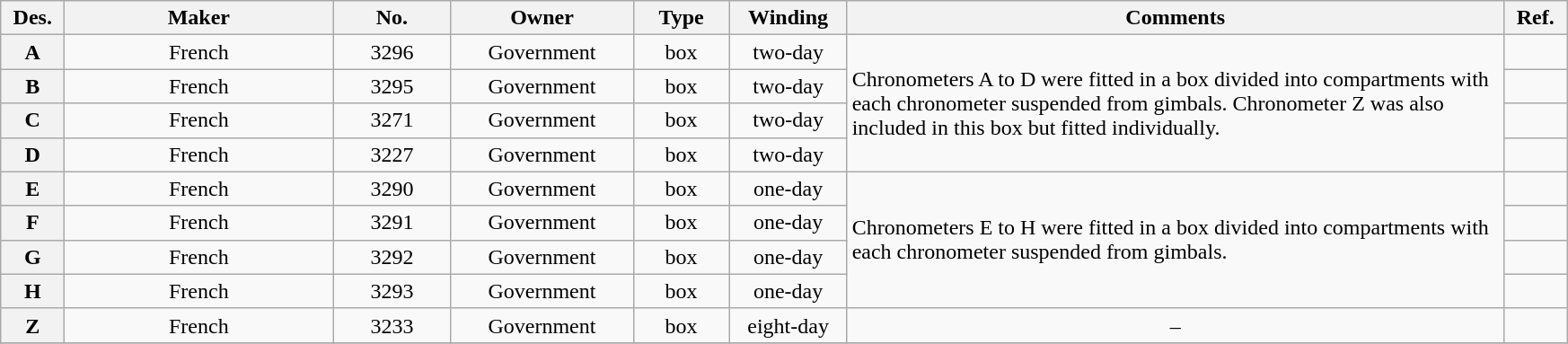<table class=wikitable style="text-align:center;">
<tr>
<th scope="col" style="width:2.5em;">Des.</th>
<th scope="col" style="width:12em;">Maker</th>
<th scope="col" style="width:5em;">No.</th>
<th scope="col" style="width:8em;">Owner</th>
<th scope="col" style="width:4em;">Type</th>
<th scope="col" style="width:5em;">Winding</th>
<th scope="col" style="width:30em;">Comments</th>
<th scope="col" style="width:2.5em;">Ref.</th>
</tr>
<tr>
<th scope="row">A</th>
<td>French</td>
<td>3296</td>
<td>Government</td>
<td>box</td>
<td>two-day</td>
<td rowspan=4 style="text-align:left;">Chronometers A to D were fitted in a box divided into compartments with each chronometer suspended from gimbals.  Chronometer Z was also included in this box but fitted individually.</td>
<td></td>
</tr>
<tr>
<th scope="row">B</th>
<td>French</td>
<td>3295</td>
<td>Government</td>
<td>box</td>
<td>two-day</td>
<td></td>
</tr>
<tr>
<th scope="row">C</th>
<td>French</td>
<td>3271</td>
<td>Government</td>
<td>box</td>
<td>two-day</td>
<td></td>
</tr>
<tr>
<th scope="row">D</th>
<td>French</td>
<td>3227</td>
<td>Government</td>
<td>box</td>
<td>two-day</td>
<td></td>
</tr>
<tr>
<th scope="row">E</th>
<td>French</td>
<td>3290</td>
<td>Government</td>
<td>box</td>
<td>one-day</td>
<td rowspan=4 style="text-align:left;">Chronometers E to H were fitted in a box divided into compartments with each chronometer suspended from gimbals.</td>
<td></td>
</tr>
<tr>
<th scope="row">F</th>
<td>French</td>
<td>3291</td>
<td>Government</td>
<td>box</td>
<td>one-day</td>
<td></td>
</tr>
<tr>
<th scope="row">G</th>
<td>French</td>
<td>3292</td>
<td>Government</td>
<td>box</td>
<td>one-day</td>
<td></td>
</tr>
<tr>
<th scope="row">H</th>
<td>French</td>
<td>3293</td>
<td>Government</td>
<td>box</td>
<td>one-day</td>
<td></td>
</tr>
<tr>
<th scope="row">Z</th>
<td>French</td>
<td>3233</td>
<td>Government</td>
<td>box</td>
<td>eight-day</td>
<td>–</td>
<td></td>
</tr>
<tr>
</tr>
</table>
